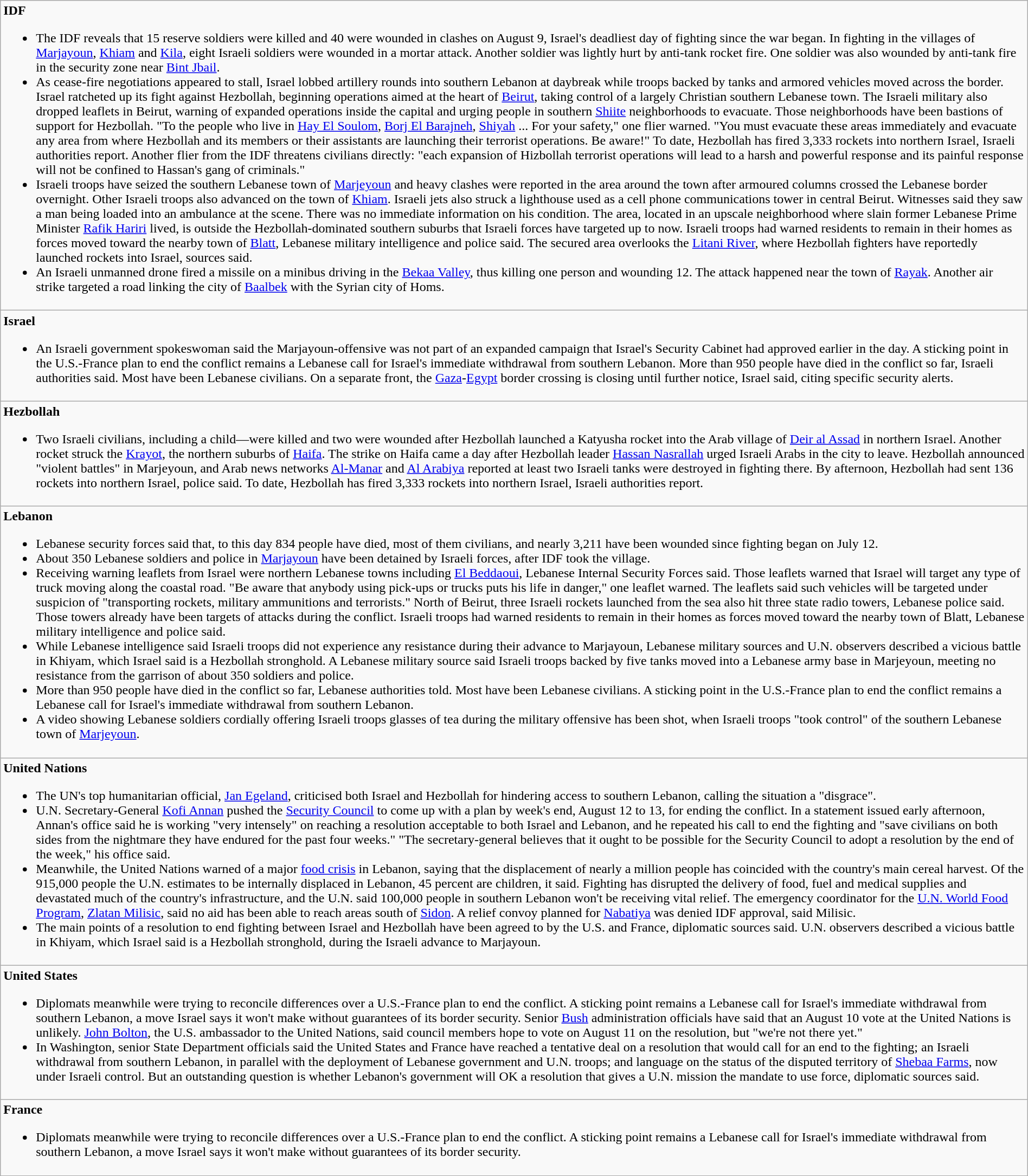<table width="100%" class="wikitable">
<tr>
<td><strong>IDF</strong><br><ul><li>The IDF reveals that 15 reserve soldiers were killed and 40 were wounded in clashes on August 9, Israel's deadliest day of fighting since the war began. In fighting in the villages of <a href='#'>Marjayoun</a>, <a href='#'>Khiam</a> and <a href='#'>Kila</a>, eight Israeli soldiers were wounded in a mortar attack. Another soldier was lightly hurt by anti-tank rocket fire. One soldier was also wounded by anti-tank fire in the security zone near <a href='#'>Bint Jbail</a>.</li><li>As cease-fire negotiations appeared to stall, Israel lobbed artillery rounds into southern Lebanon at daybreak while troops backed by tanks and armored vehicles moved across the border. Israel ratcheted up its fight against Hezbollah, beginning operations aimed at the heart of <a href='#'>Beirut</a>, taking control of a largely Christian southern Lebanese town. The Israeli military also dropped leaflets in Beirut, warning of expanded operations inside the capital and urging people in southern <a href='#'>Shiite</a> neighborhoods to evacuate. Those neighborhoods have been bastions of support for Hezbollah. "To the people who live in <a href='#'>Hay El Soulom</a>, <a href='#'>Borj El Barajneh</a>, <a href='#'>Shiyah</a> ... For your safety," one flier warned. "You must evacuate these areas immediately and evacuate any area from where Hezbollah and its members or their assistants are launching their terrorist operations. Be aware!" To date, Hezbollah has fired 3,333 rockets into northern Israel, Israeli authorities report. Another flier from the IDF threatens civilians directly: "each expansion of Hizbollah terrorist operations will lead to a harsh and powerful response and its painful response will not be confined to Hassan's gang of criminals."</li><li>Israeli troops have seized the southern Lebanese town of <a href='#'>Marjeyoun</a> and heavy clashes were reported in the area around the town after armoured columns crossed the Lebanese border overnight. Other Israeli troops also advanced on the town of <a href='#'>Khiam</a>. Israeli jets also struck a lighthouse used as a cell phone communications tower in central Beirut. Witnesses said they saw a man being loaded into an ambulance at the scene. There was no immediate information on his condition. The area, located in an upscale neighborhood where slain former Lebanese Prime Minister <a href='#'>Rafik Hariri</a> lived, is outside the Hezbollah-dominated southern suburbs that Israeli forces have targeted up to now. Israeli troops had warned residents to remain in their homes as forces moved toward the nearby town of <a href='#'>Blatt</a>, Lebanese military intelligence and police said. The secured area overlooks the <a href='#'>Litani River</a>, where Hezbollah fighters have reportedly launched rockets into Israel, sources said.</li><li>An Israeli unmanned drone fired a missile on a minibus driving in the <a href='#'>Bekaa Valley</a>, thus killing one person and wounding 12. The attack happened near the town of <a href='#'>Rayak</a>. Another air strike targeted a road linking the city of <a href='#'>Baalbek</a> with the Syrian city of Homs.</li></ul></td>
</tr>
<tr>
<td><strong>Israel</strong><br><ul><li>An Israeli government spokeswoman said the Marjayoun-offensive was not part of an expanded campaign that Israel's Security Cabinet had approved earlier in the day. A sticking point in the U.S.-France plan to end the conflict remains a Lebanese call for Israel's immediate withdrawal from southern Lebanon. More than 950 people have died in the conflict so far, Israeli authorities said. Most have been Lebanese civilians. On a separate front, the <a href='#'>Gaza</a>-<a href='#'>Egypt</a> border crossing is closing until further notice, Israel said, citing specific security alerts.</li></ul></td>
</tr>
<tr>
<td><strong>Hezbollah</strong><br><ul><li>Two Israeli civilians, including a child—were killed and two were wounded after Hezbollah launched a Katyusha rocket into the Arab village of <a href='#'>Deir al Assad</a> in northern Israel. Another rocket struck the <a href='#'>Krayot</a>,  the northern suburbs of <a href='#'>Haifa</a>. The strike on Haifa came a day after Hezbollah leader <a href='#'>Hassan Nasrallah</a> urged Israeli Arabs in the city to leave. Hezbollah announced "violent battles" in Marjeyoun, and Arab news networks <a href='#'>Al-Manar</a> and <a href='#'>Al Arabiya</a> reported at least two Israeli tanks were destroyed in fighting there. By afternoon, Hezbollah had sent 136 rockets into northern Israel, police said. To date, Hezbollah has fired 3,333 rockets into northern Israel, Israeli authorities report.</li></ul></td>
</tr>
<tr>
<td><strong>Lebanon</strong><br><ul><li>Lebanese security forces said that, to this day 834 people have died, most of them civilians, and nearly 3,211 have been wounded since fighting began on July 12.</li><li>About 350 Lebanese soldiers and police in <a href='#'>Marjayoun</a> have been detained by Israeli forces, after IDF took the village.</li><li>Receiving warning leaflets from Israel were northern Lebanese towns including <a href='#'>El Beddaoui</a>, Lebanese Internal Security Forces said. Those leaflets warned that Israel will target any type of truck moving along the coastal road. "Be aware that anybody using pick-ups or trucks puts his life in danger," one leaflet warned. The leaflets said such vehicles will be targeted under suspicion of "transporting rockets, military ammunitions and terrorists." North of Beirut, three Israeli rockets launched from the sea also hit three state radio towers, Lebanese police said. Those towers already have been targets of attacks during the conflict. Israeli troops had warned residents to remain in their homes as forces moved toward the nearby town of Blatt, Lebanese military intelligence and police said.</li><li>While Lebanese intelligence said Israeli troops did not experience any resistance during their advance to Marjayoun, Lebanese military sources and U.N. observers described a vicious battle in Khiyam, which Israel said is a Hezbollah stronghold. A Lebanese military source said Israeli troops backed by five tanks moved into a Lebanese army base in Marjeyoun, meeting no resistance from the garrison of about 350 soldiers and police.</li><li>More than 950 people have died in the conflict so far, Lebanese authorities told. Most have been Lebanese civilians. A sticking point in the U.S.-France plan to end the conflict remains a Lebanese call for Israel's immediate withdrawal from southern Lebanon.</li><li>A video showing Lebanese soldiers cordially offering Israeli troops glasses of tea during the military offensive has been shot, when Israeli troops "took control" of the southern Lebanese town of <a href='#'>Marjeyoun</a>.</li></ul></td>
</tr>
<tr>
<td><strong>United Nations</strong><br><ul><li>The UN's top humanitarian official, <a href='#'>Jan Egeland</a>, criticised both Israel and Hezbollah for hindering access to southern Lebanon, calling the situation a "disgrace".</li><li>U.N. Secretary-General <a href='#'>Kofi Annan</a> pushed the <a href='#'>Security Council</a> to come up with a plan by week's end, August 12 to 13, for ending the conflict. In a statement issued early afternoon, Annan's office said he is working "very intensely" on reaching a resolution acceptable to both Israel and Lebanon, and he repeated his call to end the fighting and "save civilians on both sides from the nightmare they have endured for the past four weeks." "The secretary-general believes that it ought to be possible for the Security Council to adopt a resolution by the end of the week," his office said.</li><li>Meanwhile, the United Nations warned of a major <a href='#'>food crisis</a> in Lebanon, saying that the displacement of nearly a million people has coincided with the country's main cereal harvest. Of the 915,000 people the U.N. estimates to be internally displaced in Lebanon, 45 percent are children, it said. Fighting has disrupted the delivery of food, fuel and medical supplies and devastated much of the country's infrastructure, and the U.N. said 100,000 people in southern Lebanon won't be receiving vital relief. The emergency coordinator for the <a href='#'>U.N. World Food Program</a>, <a href='#'>Zlatan Milisic</a>, said no aid has been able to reach areas south of <a href='#'>Sidon</a>. A relief convoy planned for <a href='#'>Nabatiya</a> was denied IDF approval, said Milisic.</li><li>The main points of a resolution to end fighting between Israel and Hezbollah have been agreed to by the U.S. and France, diplomatic sources said. U.N. observers described a vicious battle in Khiyam, which Israel said is a Hezbollah stronghold, during the Israeli advance to Marjayoun.</li></ul></td>
</tr>
<tr>
<td><strong>United States</strong><br><ul><li>Diplomats meanwhile were trying to reconcile differences over a U.S.-France plan to end the conflict. A sticking point remains a Lebanese call for Israel's immediate withdrawal from southern Lebanon, a move Israel says it won't make without guarantees of its border security. Senior <a href='#'>Bush</a> administration officials have said that an August 10 vote at the United Nations is unlikely. <a href='#'>John Bolton</a>, the U.S. ambassador to the United Nations, said council members hope to vote on August 11 on the resolution, but "we're not there yet."</li><li>In Washington, senior State Department officials said the United States and France have reached a tentative deal on a resolution that would call for an end to the fighting; an Israeli withdrawal from southern Lebanon, in parallel with the deployment of Lebanese government and U.N. troops; and language on the status of the disputed territory of <a href='#'>Shebaa Farms</a>, now under Israeli control. But an outstanding question is whether Lebanon's government will OK a resolution that gives a U.N. mission the mandate to use force, diplomatic sources said.</li></ul></td>
</tr>
<tr>
<td><strong>France</strong><br><ul><li>Diplomats meanwhile were trying to reconcile differences over a U.S.-France plan to end the conflict. A sticking point remains a Lebanese call for Israel's immediate withdrawal from southern Lebanon, a move Israel says it won't make without guarantees of its border security.</li></ul></td>
</tr>
</table>
